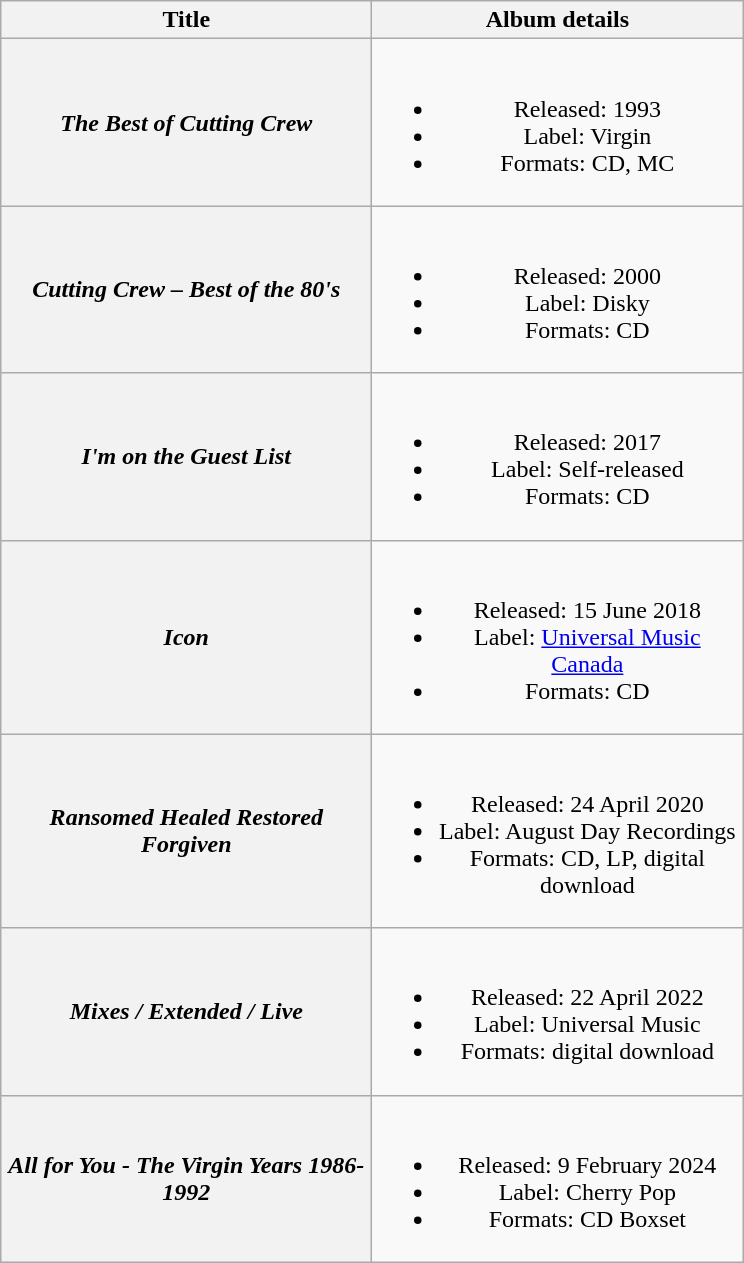<table class="wikitable plainrowheaders" style="text-align:center;">
<tr>
<th scope="col" style="width:15em;">Title</th>
<th scope="col" style="width:15em;">Album details</th>
</tr>
<tr>
<th scope="row"><em>The Best of Cutting Crew</em></th>
<td><br><ul><li>Released: 1993</li><li>Label: Virgin</li><li>Formats: CD, MC</li></ul></td>
</tr>
<tr>
<th scope="row"><em>Cutting Crew – Best of the 80's</em></th>
<td><br><ul><li>Released: 2000</li><li>Label: Disky</li><li>Formats: CD</li></ul></td>
</tr>
<tr>
<th scope="row"><em>I'm on the Guest List</em></th>
<td><br><ul><li>Released: 2017</li><li>Label: Self-released</li><li>Formats: CD</li></ul></td>
</tr>
<tr>
<th scope="row"><em>Icon</em></th>
<td><br><ul><li>Released: 15 June 2018</li><li>Label: <a href='#'>Universal Music Canada</a></li><li>Formats: CD</li></ul></td>
</tr>
<tr>
<th scope="row"><em>Ransomed Healed Restored Forgiven</em></th>
<td><br><ul><li>Released: 24 April 2020</li><li>Label: August Day Recordings</li><li>Formats: CD, LP, digital download</li></ul></td>
</tr>
<tr>
<th scope="row"><em>Mixes / Extended / Live</em></th>
<td><br><ul><li>Released: 22 April 2022</li><li>Label: Universal Music</li><li>Formats: digital download</li></ul></td>
</tr>
<tr>
<th scope="row"><em>All for You - The Virgin Years 1986-1992</em></th>
<td><br><ul><li>Released: 9 February 2024</li><li>Label: Cherry Pop</li><li>Formats: CD Boxset</li></ul></td>
</tr>
</table>
